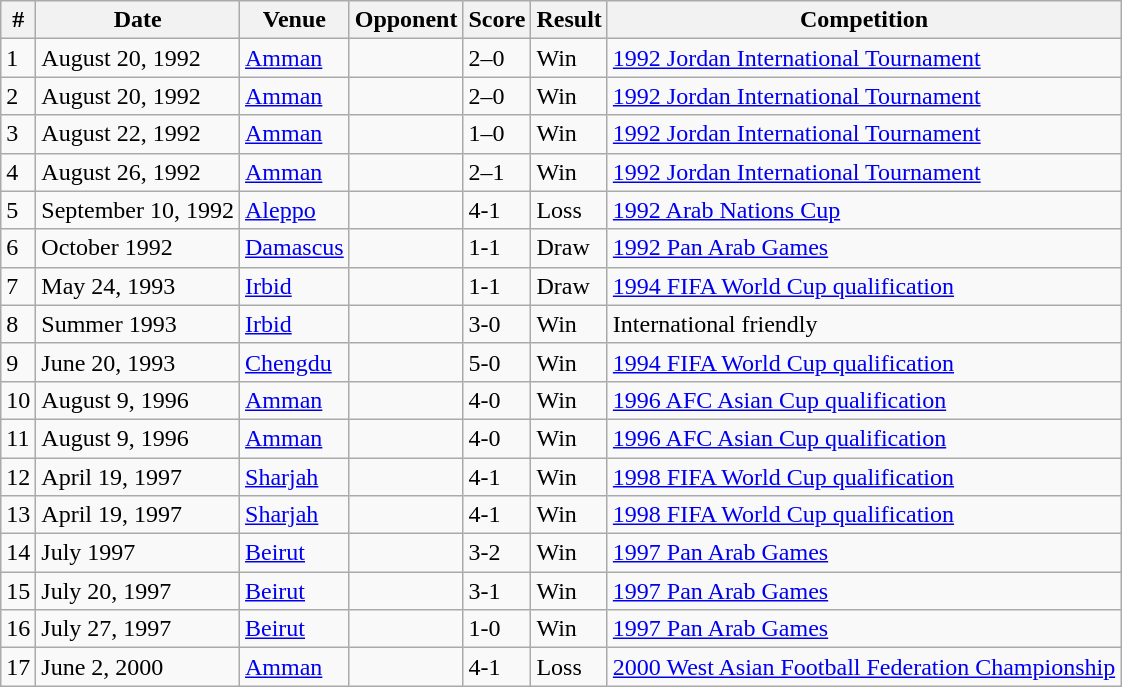<table class="wikitable">
<tr>
<th>#</th>
<th>Date</th>
<th>Venue</th>
<th>Opponent</th>
<th>Score</th>
<th>Result</th>
<th>Competition</th>
</tr>
<tr>
<td>1</td>
<td>August 20, 1992</td>
<td><a href='#'>Amman</a></td>
<td></td>
<td>2–0</td>
<td>Win</td>
<td><a href='#'>1992 Jordan International Tournament</a></td>
</tr>
<tr>
<td>2</td>
<td>August 20, 1992</td>
<td><a href='#'>Amman</a></td>
<td></td>
<td>2–0</td>
<td>Win</td>
<td><a href='#'>1992 Jordan International Tournament</a></td>
</tr>
<tr>
<td>3</td>
<td>August 22, 1992</td>
<td><a href='#'>Amman</a></td>
<td></td>
<td>1–0</td>
<td>Win</td>
<td><a href='#'>1992 Jordan International Tournament</a></td>
</tr>
<tr>
<td>4</td>
<td>August 26, 1992</td>
<td><a href='#'>Amman</a></td>
<td></td>
<td>2–1</td>
<td>Win</td>
<td><a href='#'>1992 Jordan International Tournament</a></td>
</tr>
<tr>
<td>5</td>
<td>September 10, 1992</td>
<td><a href='#'>Aleppo</a></td>
<td></td>
<td>4-1</td>
<td>Loss</td>
<td><a href='#'>1992 Arab Nations Cup</a></td>
</tr>
<tr>
<td>6</td>
<td>October 1992</td>
<td><a href='#'>Damascus</a></td>
<td></td>
<td>1-1</td>
<td>Draw</td>
<td><a href='#'>1992 Pan Arab Games</a></td>
</tr>
<tr>
<td>7</td>
<td>May 24, 1993</td>
<td><a href='#'>Irbid</a></td>
<td></td>
<td>1-1</td>
<td>Draw</td>
<td><a href='#'>1994 FIFA World Cup qualification</a></td>
</tr>
<tr>
<td>8</td>
<td>Summer 1993</td>
<td><a href='#'>Irbid</a></td>
<td></td>
<td>3-0</td>
<td>Win</td>
<td>International friendly</td>
</tr>
<tr>
<td>9</td>
<td>June 20, 1993</td>
<td><a href='#'>Chengdu</a></td>
<td></td>
<td>5-0</td>
<td>Win</td>
<td><a href='#'>1994 FIFA World Cup qualification</a></td>
</tr>
<tr>
<td>10</td>
<td>August 9, 1996</td>
<td><a href='#'>Amman</a></td>
<td></td>
<td>4-0</td>
<td>Win</td>
<td><a href='#'>1996 AFC Asian Cup qualification</a></td>
</tr>
<tr>
<td>11</td>
<td>August 9, 1996</td>
<td><a href='#'>Amman</a></td>
<td></td>
<td>4-0</td>
<td>Win</td>
<td><a href='#'>1996 AFC Asian Cup qualification</a></td>
</tr>
<tr>
<td>12</td>
<td>April 19, 1997</td>
<td><a href='#'>Sharjah</a></td>
<td></td>
<td>4-1</td>
<td>Win</td>
<td><a href='#'>1998 FIFA World Cup qualification</a></td>
</tr>
<tr>
<td>13</td>
<td>April 19, 1997</td>
<td><a href='#'>Sharjah</a></td>
<td></td>
<td>4-1</td>
<td>Win</td>
<td><a href='#'>1998 FIFA World Cup qualification</a></td>
</tr>
<tr>
<td>14</td>
<td>July 1997</td>
<td><a href='#'>Beirut</a></td>
<td></td>
<td>3-2</td>
<td>Win</td>
<td><a href='#'>1997 Pan Arab Games</a></td>
</tr>
<tr>
<td>15</td>
<td>July 20, 1997</td>
<td><a href='#'>Beirut</a></td>
<td></td>
<td>3-1</td>
<td>Win</td>
<td><a href='#'>1997 Pan Arab Games</a></td>
</tr>
<tr>
<td>16</td>
<td>July 27, 1997</td>
<td><a href='#'>Beirut</a></td>
<td></td>
<td>1-0</td>
<td>Win</td>
<td><a href='#'>1997 Pan Arab Games</a></td>
</tr>
<tr>
<td>17</td>
<td>June 2, 2000</td>
<td><a href='#'>Amman</a></td>
<td></td>
<td>4-1</td>
<td>Loss</td>
<td><a href='#'>2000 West Asian Football Federation Championship</a></td>
</tr>
</table>
